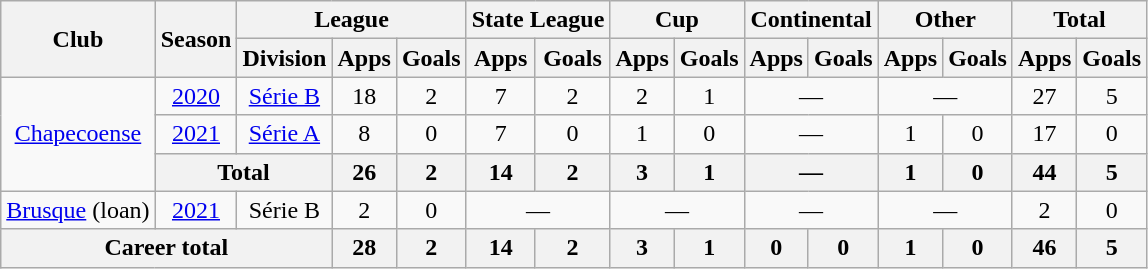<table class="wikitable" style="text-align: center;">
<tr>
<th rowspan="2">Club</th>
<th rowspan="2">Season</th>
<th colspan="3">League</th>
<th colspan="2">State League</th>
<th colspan="2">Cup</th>
<th colspan="2">Continental</th>
<th colspan="2">Other</th>
<th colspan="2">Total</th>
</tr>
<tr>
<th>Division</th>
<th>Apps</th>
<th>Goals</th>
<th>Apps</th>
<th>Goals</th>
<th>Apps</th>
<th>Goals</th>
<th>Apps</th>
<th>Goals</th>
<th>Apps</th>
<th>Goals</th>
<th>Apps</th>
<th>Goals</th>
</tr>
<tr>
<td rowspan="3" valign="center"><a href='#'>Chapecoense</a></td>
<td><a href='#'>2020</a></td>
<td><a href='#'>Série B</a></td>
<td>18</td>
<td>2</td>
<td>7</td>
<td>2</td>
<td>2</td>
<td>1</td>
<td colspan="2">—</td>
<td colspan="2">—</td>
<td>27</td>
<td>5</td>
</tr>
<tr>
<td><a href='#'>2021</a></td>
<td><a href='#'>Série A</a></td>
<td>8</td>
<td>0</td>
<td>7</td>
<td>0</td>
<td>1</td>
<td>0</td>
<td colspan="2">—</td>
<td>1</td>
<td>0</td>
<td>17</td>
<td>0</td>
</tr>
<tr>
<th colspan="2">Total</th>
<th>26</th>
<th>2</th>
<th>14</th>
<th>2</th>
<th>3</th>
<th>1</th>
<th colspan="2">—</th>
<th>1</th>
<th>0</th>
<th>44</th>
<th>5</th>
</tr>
<tr>
<td><a href='#'>Brusque</a> (loan)</td>
<td><a href='#'>2021</a></td>
<td>Série B</td>
<td>2</td>
<td>0</td>
<td colspan="2">—</td>
<td colspan="2">—</td>
<td colspan="2">—</td>
<td colspan="2">—</td>
<td>2</td>
<td>0</td>
</tr>
<tr>
<th colspan="3"><strong>Career total</strong></th>
<th>28</th>
<th>2</th>
<th>14</th>
<th>2</th>
<th>3</th>
<th>1</th>
<th>0</th>
<th>0</th>
<th>1</th>
<th>0</th>
<th>46</th>
<th>5</th>
</tr>
</table>
